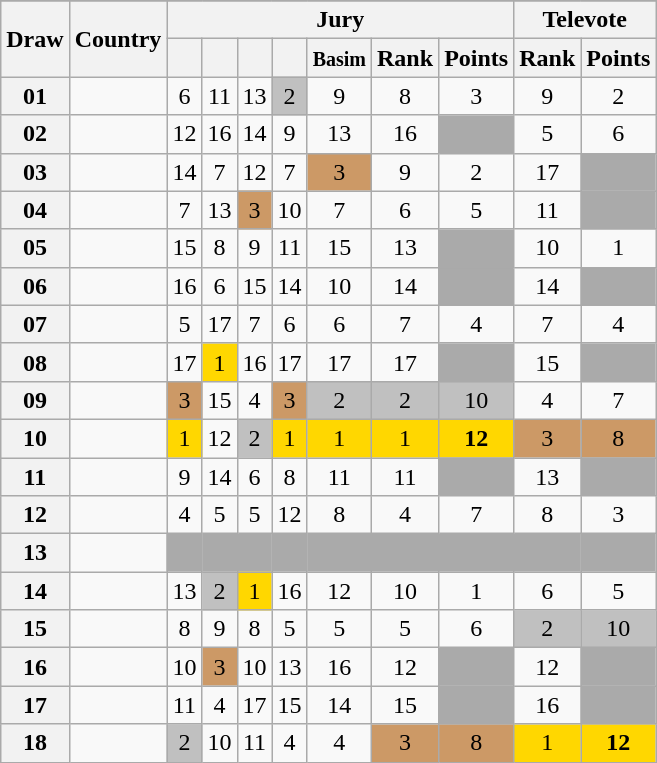<table class="sortable wikitable collapsible plainrowheaders" style="text-align:center;">
<tr>
</tr>
<tr>
<th scope="col" rowspan="2">Draw</th>
<th scope="col" rowspan="2">Country</th>
<th scope="col" colspan="7">Jury</th>
<th scope="col" colspan="2">Televote</th>
</tr>
<tr>
<th scope="col"><small></small></th>
<th scope="col"><small></small></th>
<th scope="col"><small></small></th>
<th scope="col"><small></small></th>
<th scope="col"><small>Basim</small></th>
<th scope="col">Rank</th>
<th scope="col">Points</th>
<th scope="col">Rank</th>
<th scope="col">Points</th>
</tr>
<tr>
<th scope="row" style="text-align:center;">01</th>
<td style="text-align:left;"></td>
<td>6</td>
<td>11</td>
<td>13</td>
<td style="background:silver;">2</td>
<td>9</td>
<td>8</td>
<td>3</td>
<td>9</td>
<td>2</td>
</tr>
<tr>
<th scope="row" style="text-align:center;">02</th>
<td style="text-align:left;"></td>
<td>12</td>
<td>16</td>
<td>14</td>
<td>9</td>
<td>13</td>
<td>16</td>
<td style="background:#AAAAAA;"></td>
<td>5</td>
<td>6</td>
</tr>
<tr>
<th scope="row" style="text-align:center;">03</th>
<td style="text-align:left;"></td>
<td>14</td>
<td>7</td>
<td>12</td>
<td>7</td>
<td style="background:#CC9966;">3</td>
<td>9</td>
<td>2</td>
<td>17</td>
<td style="background:#AAAAAA;"></td>
</tr>
<tr>
<th scope="row" style="text-align:center;">04</th>
<td style="text-align:left;"></td>
<td>7</td>
<td>13</td>
<td style="background:#CC9966;">3</td>
<td>10</td>
<td>7</td>
<td>6</td>
<td>5</td>
<td>11</td>
<td style="background:#AAAAAA;"></td>
</tr>
<tr>
<th scope="row" style="text-align:center;">05</th>
<td style="text-align:left;"></td>
<td>15</td>
<td>8</td>
<td>9</td>
<td>11</td>
<td>15</td>
<td>13</td>
<td style="background:#AAAAAA;"></td>
<td>10</td>
<td>1</td>
</tr>
<tr>
<th scope="row" style="text-align:center;">06</th>
<td style="text-align:left;"></td>
<td>16</td>
<td>6</td>
<td>15</td>
<td>14</td>
<td>10</td>
<td>14</td>
<td style="background:#AAAAAA;"></td>
<td>14</td>
<td style="background:#AAAAAA;"></td>
</tr>
<tr>
<th scope="row" style="text-align:center;">07</th>
<td style="text-align:left;"></td>
<td>5</td>
<td>17</td>
<td>7</td>
<td>6</td>
<td>6</td>
<td>7</td>
<td>4</td>
<td>7</td>
<td>4</td>
</tr>
<tr>
<th scope="row" style="text-align:center;">08</th>
<td style="text-align:left;"></td>
<td>17</td>
<td style="background:gold;">1</td>
<td>16</td>
<td>17</td>
<td>17</td>
<td>17</td>
<td style="background:#AAAAAA;"></td>
<td>15</td>
<td style="background:#AAAAAA;"></td>
</tr>
<tr>
<th scope="row" style="text-align:center;">09</th>
<td style="text-align:left;"></td>
<td style="background:#CC9966;">3</td>
<td>15</td>
<td>4</td>
<td style="background:#CC9966;">3</td>
<td style="background:silver;">2</td>
<td style="background:silver;">2</td>
<td style="background:silver;">10</td>
<td>4</td>
<td>7</td>
</tr>
<tr>
<th scope="row" style="text-align:center;">10</th>
<td style="text-align:left;"></td>
<td style="background:gold;">1</td>
<td>12</td>
<td style="background:silver;">2</td>
<td style="background:gold;">1</td>
<td style="background:gold;">1</td>
<td style="background:gold;">1</td>
<td style="background:gold;"><strong>12</strong></td>
<td style="background:#CC9966;">3</td>
<td style="background:#CC9966;">8</td>
</tr>
<tr>
<th scope="row" style="text-align:center;">11</th>
<td style="text-align:left;"></td>
<td>9</td>
<td>14</td>
<td>6</td>
<td>8</td>
<td>11</td>
<td>11</td>
<td style="background:#AAAAAA;"></td>
<td>13</td>
<td style="background:#AAAAAA;"></td>
</tr>
<tr>
<th scope="row" style="text-align:center;">12</th>
<td style="text-align:left;"></td>
<td>4</td>
<td>5</td>
<td>5</td>
<td>12</td>
<td>8</td>
<td>4</td>
<td>7</td>
<td>8</td>
<td>3</td>
</tr>
<tr class="sortbottom">
<th scope="row" style="text-align:center;">13</th>
<td style="text-align:left;"></td>
<td style="background:#AAAAAA;"></td>
<td style="background:#AAAAAA;"></td>
<td style="background:#AAAAAA;"></td>
<td style="background:#AAAAAA;"></td>
<td style="background:#AAAAAA;"></td>
<td style="background:#AAAAAA;"></td>
<td style="background:#AAAAAA;"></td>
<td style="background:#AAAAAA;"></td>
<td style="background:#AAAAAA;"></td>
</tr>
<tr>
<th scope="row" style="text-align:center;">14</th>
<td style="text-align:left;"></td>
<td>13</td>
<td style="background:silver;">2</td>
<td style="background:gold;">1</td>
<td>16</td>
<td>12</td>
<td>10</td>
<td>1</td>
<td>6</td>
<td>5</td>
</tr>
<tr>
<th scope="row" style="text-align:center;">15</th>
<td style="text-align:left;"></td>
<td>8</td>
<td>9</td>
<td>8</td>
<td>5</td>
<td>5</td>
<td>5</td>
<td>6</td>
<td style="background:silver;">2</td>
<td style="background:silver;">10</td>
</tr>
<tr>
<th scope="row" style="text-align:center;">16</th>
<td style="text-align:left;"></td>
<td>10</td>
<td style="background:#CC9966;">3</td>
<td>10</td>
<td>13</td>
<td>16</td>
<td>12</td>
<td style="background:#AAAAAA;"></td>
<td>12</td>
<td style="background:#AAAAAA;"></td>
</tr>
<tr>
<th scope="row" style="text-align:center;">17</th>
<td style="text-align:left;"></td>
<td>11</td>
<td>4</td>
<td>17</td>
<td>15</td>
<td>14</td>
<td>15</td>
<td style="background:#AAAAAA;"></td>
<td>16</td>
<td style="background:#AAAAAA;"></td>
</tr>
<tr>
<th scope="row" style="text-align:center;">18</th>
<td style="text-align:left;"></td>
<td style="background:silver;">2</td>
<td>10</td>
<td>11</td>
<td>4</td>
<td>4</td>
<td style="background:#CC9966;">3</td>
<td style="background:#CC9966;">8</td>
<td style="background:gold;">1</td>
<td style="background:gold;"><strong>12</strong></td>
</tr>
</table>
